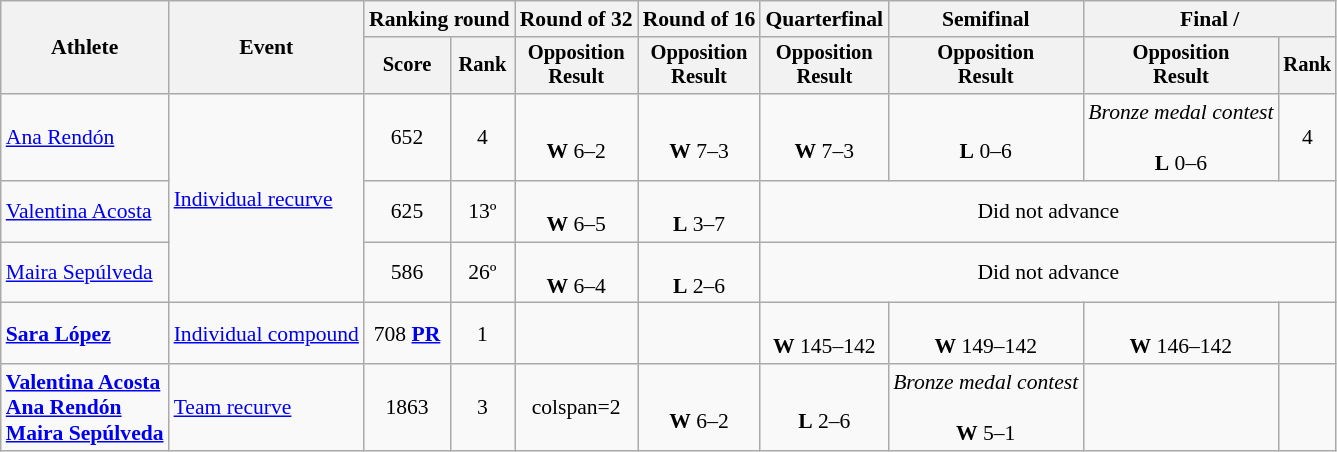<table class=wikitable style=font-size:90%;text-align:center>
<tr>
<th rowspan=2>Athlete</th>
<th rowspan=2>Event</th>
<th colspan=2>Ranking round</th>
<th>Round of 32</th>
<th>Round of 16</th>
<th>Quarterfinal</th>
<th>Semifinal</th>
<th colspan=2>Final / </th>
</tr>
<tr style=font-size:95%>
<th>Score</th>
<th>Rank</th>
<th>Opposition<br>Result</th>
<th>Opposition<br>Result</th>
<th>Opposition<br>Result</th>
<th>Opposition<br>Result</th>
<th>Opposition<br>Result</th>
<th>Rank</th>
</tr>
<tr>
<td align=left><a href='#'>Ana Rendón</a></td>
<td align=left rowspan=3><a href='#'>Individual recurve</a></td>
<td>652</td>
<td>4</td>
<td><br><strong>W</strong> 6–2</td>
<td><br><strong>W</strong> 7–3</td>
<td><br><strong>W</strong> 7–3</td>
<td><br><strong>L</strong> 0–6</td>
<td><em>Bronze medal contest</em><br><br><strong>L</strong> 0–6</td>
<td>4</td>
</tr>
<tr align=center>
<td align=left><a href='#'>Valentina Acosta</a></td>
<td>625</td>
<td>13º</td>
<td><br><strong>W</strong> 6–5</td>
<td><br><strong>L</strong> 3–7</td>
<td colspan=4>Did not advance</td>
</tr>
<tr align=center>
<td align=left><a href='#'>Maira Sepúlveda</a></td>
<td>586</td>
<td>26º</td>
<td><br><strong>W</strong> 6–4</td>
<td><br><strong>L</strong> 2–6</td>
<td colspan=4>Did not advance</td>
</tr>
<tr align=center>
<td align=left><strong><a href='#'>Sara López</a></strong></td>
<td align=left><a href='#'>Individual compound</a></td>
<td>708 <strong><a href='#'>PR</a></strong></td>
<td>1</td>
<td></td>
<td></td>
<td><br><strong>W</strong> 145–142</td>
<td><br><strong>W</strong> 149–142</td>
<td><br><strong>W</strong> 146–142</td>
<td></td>
</tr>
<tr align=center>
<td align=left><strong><a href='#'>Valentina Acosta</a><br><a href='#'>Ana Rendón</a><br><a href='#'>Maira Sepúlveda</a></strong></td>
<td align=left><a href='#'>Team recurve</a></td>
<td>1863</td>
<td>3</td>
<td>colspan=2 </td>
<td><br><strong>W</strong> 6–2</td>
<td><br><strong>L</strong> 2–6</td>
<td><em>Bronze medal contest</em><br><br><strong>W</strong> 5–1</td>
<td></td>
</tr>
</table>
